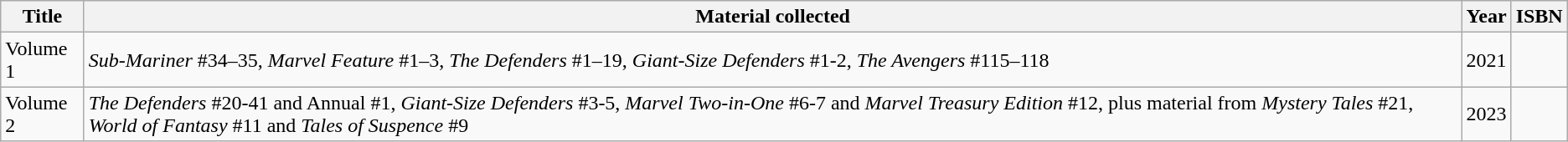<table class="wikitable sortable">
<tr>
<th>Title</th>
<th>Material collected</th>
<th>Year</th>
<th>ISBN</th>
</tr>
<tr>
<td>Volume 1</td>
<td><em>Sub-Mariner</em> #34–35, <em>Marvel Feature</em> #1–3, <em>The Defenders</em> #1–19, <em>Giant-Size Defenders</em> #1-2, <em>The Avengers</em> #115–118</td>
<td>2021</td>
<td></td>
</tr>
<tr>
<td>Volume 2</td>
<td><em>The Defenders</em> #20-41 and Annual #1, <em>Giant-Size Defenders</em> #3-5, <em>Marvel Two-in-One</em> #6-7 and <em>Marvel Treasury Edition</em> #12, plus material from <em>Mystery Tales</em> #21, <em>World of Fantasy</em> #11 and <em>Tales of Suspence</em> #9</td>
<td>2023</td>
<td></td>
</tr>
</table>
